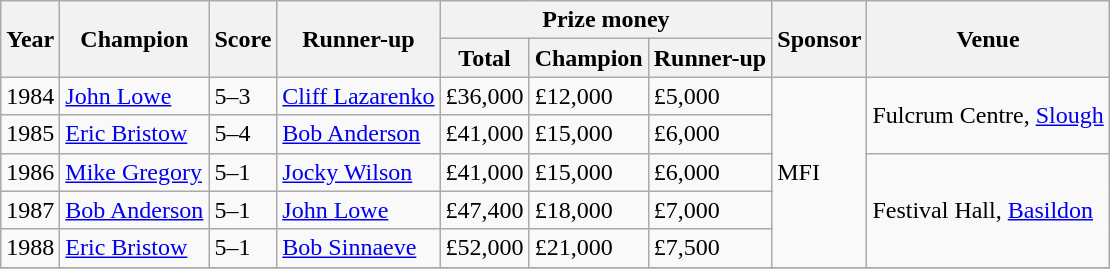<table class="wikitable">
<tr>
<th rowspan=2>Year</th>
<th rowspan=2>Champion </th>
<th rowspan=2>Score</th>
<th rowspan=2>Runner-up </th>
<th colspan=3>Prize money</th>
<th rowspan=2>Sponsor</th>
<th rowspan=2>Venue</th>
</tr>
<tr>
<th>Total</th>
<th>Champion</th>
<th>Runner-up</th>
</tr>
<tr>
<td>1984</td>
<td> <a href='#'>John Lowe</a></td>
<td>5–3</td>
<td> <a href='#'>Cliff Lazarenko</a></td>
<td>£36,000</td>
<td>£12,000</td>
<td>£5,000</td>
<td rowspan=5>MFI</td>
<td rowspan=2>Fulcrum Centre, <a href='#'>Slough</a></td>
</tr>
<tr>
<td>1985</td>
<td> <a href='#'>Eric Bristow</a></td>
<td>5–4</td>
<td> <a href='#'>Bob Anderson</a></td>
<td>£41,000</td>
<td>£15,000</td>
<td>£6,000</td>
</tr>
<tr>
<td>1986</td>
<td> <a href='#'>Mike Gregory</a></td>
<td>5–1</td>
<td> <a href='#'>Jocky Wilson</a></td>
<td>£41,000</td>
<td>£15,000</td>
<td>£6,000</td>
<td rowspan=3>Festival Hall, <a href='#'>Basildon</a></td>
</tr>
<tr>
<td>1987</td>
<td> <a href='#'>Bob Anderson</a></td>
<td>5–1</td>
<td> <a href='#'>John Lowe</a></td>
<td>£47,400</td>
<td>£18,000</td>
<td>£7,000</td>
</tr>
<tr>
<td>1988</td>
<td> <a href='#'>Eric Bristow</a> <small></small></td>
<td>5–1</td>
<td> <a href='#'>Bob Sinnaeve</a> <small></small></td>
<td>£52,000</td>
<td>£21,000</td>
<td>£7,500</td>
</tr>
<tr>
</tr>
</table>
